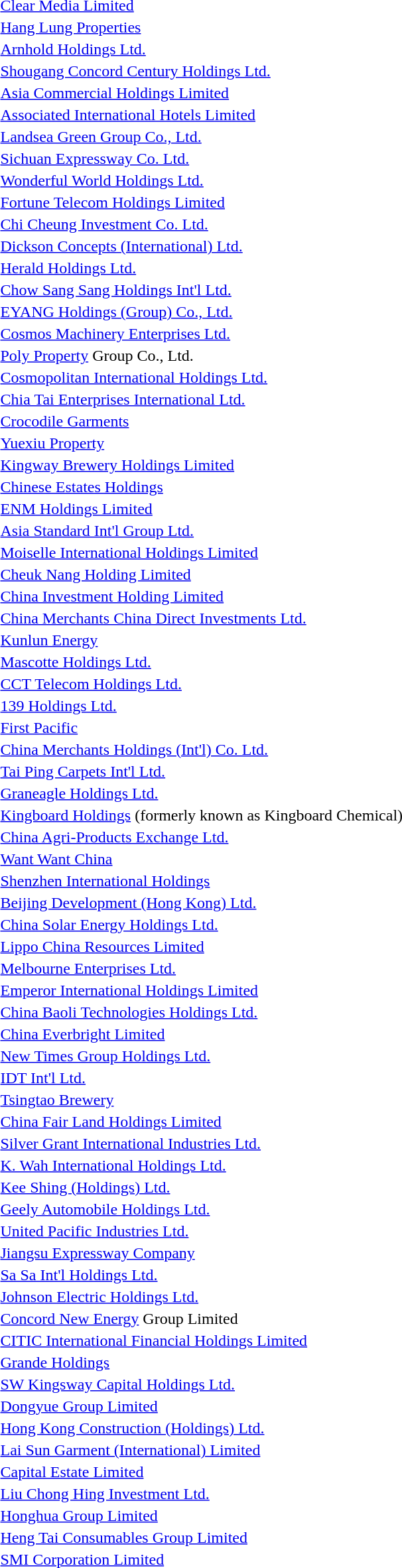<table>
<tr>
<td> <a href='#'>Clear Media Limited</a></td>
</tr>
<tr>
<td> <a href='#'>Hang Lung Properties</a></td>
</tr>
<tr>
<td> <a href='#'>Arnhold Holdings Ltd.</a></td>
</tr>
<tr>
<td> <a href='#'>Shougang Concord Century Holdings Ltd.</a></td>
</tr>
<tr>
<td> <a href='#'>Asia Commercial Holdings Limited</a></td>
</tr>
<tr>
<td> <a href='#'>Associated International Hotels Limited</a></td>
</tr>
<tr>
<td> <a href='#'>Landsea Green Group Co., Ltd.</a></td>
</tr>
<tr>
<td> <a href='#'>Sichuan Expressway Co. Ltd.</a></td>
</tr>
<tr>
<td> <a href='#'>Wonderful World Holdings Ltd.</a></td>
</tr>
<tr>
<td> <a href='#'>Fortune Telecom Holdings Limited</a></td>
</tr>
<tr>
<td> <a href='#'>Chi Cheung Investment Co. Ltd.</a></td>
</tr>
<tr>
<td> <a href='#'>Dickson Concepts (International) Ltd.</a></td>
</tr>
<tr>
<td> <a href='#'>Herald Holdings Ltd.</a></td>
</tr>
<tr>
<td> <a href='#'>Chow Sang Sang Holdings Int'l Ltd.</a></td>
</tr>
<tr>
<td> <a href='#'>EYANG Holdings (Group) Co., Ltd.</a></td>
</tr>
<tr>
<td> <a href='#'>Cosmos Machinery Enterprises Ltd.</a></td>
</tr>
<tr>
<td> <a href='#'>Poly Property</a> Group Co., Ltd.</td>
</tr>
<tr>
<td> <a href='#'>Cosmopolitan International Holdings Ltd.</a></td>
</tr>
<tr>
<td> <a href='#'>Chia Tai Enterprises International Ltd.</a></td>
</tr>
<tr>
<td> <a href='#'>Crocodile Garments</a></td>
</tr>
<tr>
<td> <a href='#'>Yuexiu Property</a></td>
</tr>
<tr>
<td> <a href='#'>Kingway Brewery Holdings Limited</a></td>
</tr>
<tr>
<td> <a href='#'>Chinese Estates Holdings</a></td>
</tr>
<tr>
<td> <a href='#'>ENM Holdings Limited</a></td>
</tr>
<tr>
<td> <a href='#'>Asia Standard Int'l Group Ltd.</a></td>
</tr>
<tr>
<td> <a href='#'>Moiselle International Holdings Limited</a></td>
</tr>
<tr>
<td> <a href='#'>Cheuk Nang Holding Limited</a></td>
</tr>
<tr>
<td> <a href='#'>China Investment Holding Limited</a></td>
</tr>
<tr>
<td> <a href='#'>China Merchants China Direct Investments Ltd.</a></td>
</tr>
<tr>
<td> <a href='#'>Kunlun Energy</a></td>
</tr>
<tr>
<td> <a href='#'>Mascotte Holdings Ltd.</a></td>
</tr>
<tr>
<td> <a href='#'>CCT Telecom Holdings Ltd.</a></td>
</tr>
<tr>
<td> <a href='#'>139 Holdings Ltd.</a></td>
</tr>
<tr>
<td> <a href='#'>First Pacific</a></td>
</tr>
<tr>
<td> <a href='#'>China Merchants Holdings (Int'l) Co. Ltd.</a></td>
</tr>
<tr>
<td> <a href='#'>Tai Ping Carpets Int'l Ltd.</a></td>
</tr>
<tr>
<td> <a href='#'>Graneagle Holdings Ltd.</a></td>
</tr>
<tr>
<td> <a href='#'>Kingboard Holdings</a> (formerly known as Kingboard Chemical)</td>
</tr>
<tr>
<td> <a href='#'>China Agri-Products Exchange Ltd.</a></td>
</tr>
<tr>
<td> <a href='#'>Want Want China</a></td>
</tr>
<tr>
<td> <a href='#'>Shenzhen International Holdings</a></td>
</tr>
<tr>
<td> <a href='#'>Beijing Development (Hong Kong) Ltd.</a></td>
</tr>
<tr>
<td> <a href='#'>China Solar Energy Holdings Ltd.</a></td>
</tr>
<tr>
<td> <a href='#'>Lippo China Resources Limited</a></td>
</tr>
<tr>
<td> <a href='#'>Melbourne Enterprises Ltd.</a></td>
</tr>
<tr>
<td> <a href='#'>Emperor International Holdings Limited</a></td>
</tr>
<tr>
<td> <a href='#'>China Baoli Technologies Holdings Ltd.</a></td>
</tr>
<tr>
<td> <a href='#'>China Everbright Limited</a></td>
</tr>
<tr>
<td> <a href='#'>New Times Group Holdings Ltd.</a></td>
</tr>
<tr>
<td> <a href='#'>IDT Int'l Ltd.</a></td>
</tr>
<tr>
<td> <a href='#'>Tsingtao Brewery</a></td>
</tr>
<tr>
<td> <a href='#'>China Fair Land Holdings Limited</a></td>
</tr>
<tr>
<td> <a href='#'>Silver Grant International Industries Ltd.</a></td>
</tr>
<tr>
<td> <a href='#'>K. Wah International Holdings Ltd.</a></td>
</tr>
<tr>
<td> <a href='#'>Kee Shing (Holdings) Ltd.</a></td>
</tr>
<tr>
<td> <a href='#'>Geely Automobile Holdings Ltd.</a></td>
</tr>
<tr>
<td> <a href='#'>United Pacific Industries Ltd.</a></td>
</tr>
<tr>
<td> <a href='#'>Jiangsu Expressway Company</a></td>
</tr>
<tr>
<td> <a href='#'>Sa Sa Int'l Holdings Ltd.</a></td>
</tr>
<tr>
<td> <a href='#'>Johnson Electric Holdings Ltd.</a></td>
</tr>
<tr>
<td> <a href='#'>Concord New Energy</a> Group Limited</td>
</tr>
<tr>
<td> <a href='#'>CITIC International Financial Holdings Limited</a></td>
</tr>
<tr>
<td> <a href='#'>Grande Holdings</a></td>
</tr>
<tr>
<td> <a href='#'>SW Kingsway Capital Holdings Ltd.</a></td>
</tr>
<tr>
<td> <a href='#'>Dongyue Group Limited</a></td>
</tr>
<tr>
<td> <a href='#'>Hong Kong Construction (Holdings) Ltd.</a></td>
</tr>
<tr>
<td> <a href='#'>Lai Sun Garment (International) Limited</a></td>
</tr>
<tr>
<td> <a href='#'>Capital Estate Limited</a></td>
</tr>
<tr>
<td> <a href='#'>Liu Chong Hing Investment Ltd.</a></td>
</tr>
<tr>
<td> <a href='#'>Honghua Group Limited</a></td>
</tr>
<tr>
<td> <a href='#'>Heng Tai Consumables Group Limited</a></td>
</tr>
<tr>
<td> <a href='#'>SMI Corporation Limited</a></td>
</tr>
</table>
